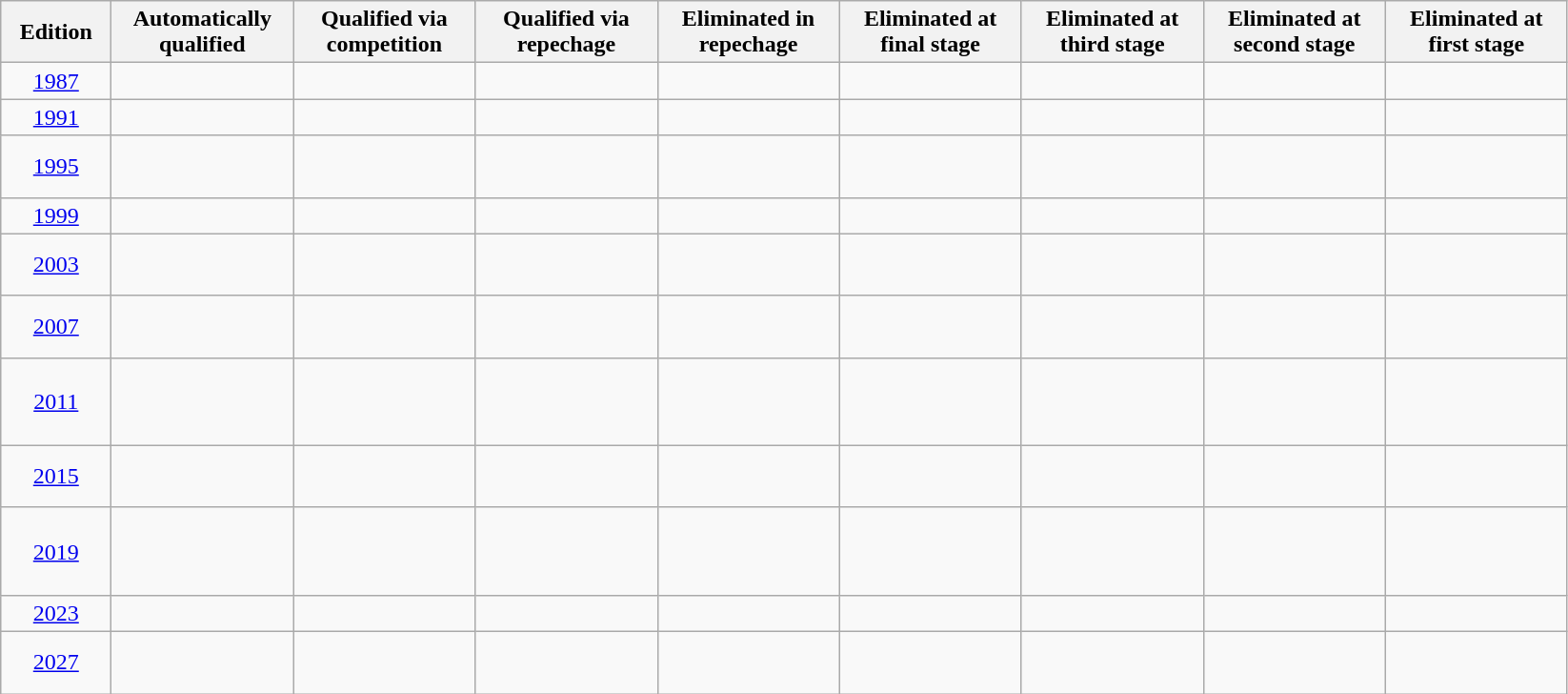<table class="wikitable sortable">
<tr>
<th width="70px">Edition</th>
<th width="120px">Automatically qualified</th>
<th width="120px">Qualified via competition</th>
<th width="120px">Qualified via repechage</th>
<th width="120px">Eliminated in repechage</th>
<th width="120px">Eliminated at final stage</th>
<th width="120px">Eliminated at third stage</th>
<th width="120px">Eliminated at second stage</th>
<th width="120px">Eliminated at first stage</th>
</tr>
<tr>
<td align="center"><a href='#'>1987</a></td>
<td></td>
<td></td>
<td></td>
<td></td>
<td></td>
<td></td>
<td></td>
<td></td>
</tr>
<tr>
<td align="center"><a href='#'>1991</a></td>
<td></td>
<td></td>
<td></td>
<td></td>
<td></td>
<td></td>
<td></td>
<td></td>
</tr>
<tr>
<td align="center"><a href='#'>1995</a></td>
<td></td>
<td></td>
<td></td>
<td></td>
<td><br><br></td>
<td></td>
<td></td>
<td></td>
</tr>
<tr>
<td align="center"><a href='#'>1999</a></td>
<td></td>
<td></td>
<td></td>
<td></td>
<td><br></td>
<td></td>
<td></td>
<td></td>
</tr>
<tr>
<td align="center"><a href='#'>2003</a></td>
<td></td>
<td></td>
<td></td>
<td></td>
<td></td>
<td></td>
<td><br></td>
<td><br><br></td>
</tr>
<tr>
<td align="center"><a href='#'>2007</a></td>
<td></td>
<td></td>
<td></td>
<td></td>
<td></td>
<td></td>
<td><br></td>
<td><br><br></td>
</tr>
<tr>
<td align="center"><a href='#'>2011</a></td>
<td></td>
<td></td>
<td></td>
<td></td>
<td><br></td>
<td></td>
<td></td>
<td><br><br><br></td>
</tr>
<tr>
<td align="center"><a href='#'>2015</a></td>
<td></td>
<td></td>
<td></td>
<td></td>
<td><br></td>
<td></td>
<td></td>
<td><br><br></td>
</tr>
<tr>
<td align="center"><a href='#'>2019</a></td>
<td></td>
<td></td>
<td></td>
<td></td>
<td><br><br></td>
<td></td>
<td></td>
<td><br><br><br></td>
</tr>
<tr>
<td align="center"><a href='#'>2023</a></td>
<td></td>
<td><br></td>
<td></td>
<td></td>
<td></td>
<td></td>
<td></td>
<td><br></td>
</tr>
<tr>
<td align="center"><a href='#'>2027</a></td>
<td></td>
<td></td>
<td></td>
<td></td>
<td></td>
<td></td>
<td></td>
<td><br><br></td>
</tr>
</table>
